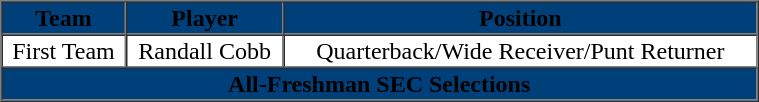<table cellpadding="1" border="1" cellspacing="0" style="width:40%;">
<tr>
<th style="background:#00407a;"><span>Team</span></th>
<th style="background:#00407a;"><span>Player</span></th>
<th style="background:#00407a;"><span>Position</span></th>
</tr>
<tr style="text-align:center;">
<td>First Team</td>
<td>Randall Cobb</td>
<td>Quarterback/Wide Receiver/Punt Returner</td>
</tr>
<tr style="text-align:center;">
<td colspan="3" style="background:#00407a;"><span><strong>All-Freshman SEC Selections</strong></span></td>
</tr>
</table>
